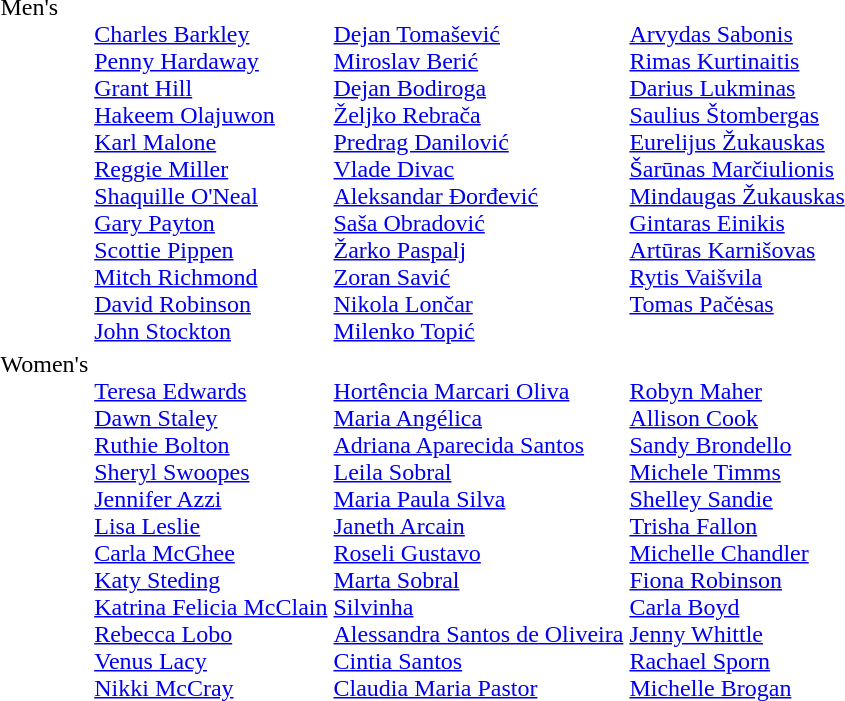<table>
<tr valign=top>
<td>Men's <br></td>
<td><br><a href='#'>Charles Barkley</a><br> <a href='#'>Penny Hardaway</a><br> <a href='#'>Grant Hill</a><br> <a href='#'>Hakeem Olajuwon</a><br> <a href='#'>Karl Malone</a><br> <a href='#'>Reggie Miller</a><br> <a href='#'>Shaquille O'Neal</a><br> <a href='#'>Gary Payton</a><br> <a href='#'>Scottie Pippen</a><br> <a href='#'>Mitch Richmond</a><br> <a href='#'>David Robinson</a><br> <a href='#'>John Stockton</a></td>
<td><br><a href='#'>Dejan Tomašević</a><br> <a href='#'>Miroslav Berić</a><br> <a href='#'>Dejan Bodiroga</a><br> <a href='#'>Željko Rebrača</a><br> <a href='#'>Predrag Danilović</a><br> <a href='#'>Vlade Divac</a><br> <a href='#'>Aleksandar Đorđević</a><br> <a href='#'>Saša Obradović</a><br> <a href='#'>Žarko Paspalj</a><br> <a href='#'>Zoran Savić</a><br> <a href='#'>Nikola Lončar</a><br> <a href='#'>Milenko Topić</a><br></td>
<td><br><a href='#'>Arvydas Sabonis</a><br> <a href='#'>Rimas Kurtinaitis</a><br> <a href='#'>Darius Lukminas</a><br> <a href='#'>Saulius Štombergas</a><br> <a href='#'>Eurelijus Žukauskas</a><br> <a href='#'>Šarūnas Marčiulionis</a><br> <a href='#'>Mindaugas Žukauskas</a><br> <a href='#'>Gintaras Einikis</a><br> <a href='#'>Artūras Karnišovas</a><br> <a href='#'>Rytis Vaišvila</a><br> <a href='#'>Tomas Pačėsas</a></td>
</tr>
<tr valign=top>
<td>Women's <br></td>
<td><br><a href='#'>Teresa Edwards</a><br> <a href='#'>Dawn Staley</a><br> <a href='#'>Ruthie Bolton</a><br> <a href='#'>Sheryl Swoopes</a><br> <a href='#'>Jennifer Azzi</a><br> <a href='#'>Lisa Leslie</a><br> <a href='#'>Carla McGhee</a><br> <a href='#'>Katy Steding</a><br> <a href='#'>Katrina Felicia McClain</a><br> <a href='#'>Rebecca Lobo</a><br> <a href='#'>Venus Lacy</a><br> <a href='#'>Nikki McCray</a></td>
<td><br><a href='#'>Hortência Marcari Oliva</a><br> <a href='#'>Maria Angélica</a><br> <a href='#'>Adriana Aparecida Santos</a><br> <a href='#'>Leila Sobral</a><br> <a href='#'>Maria Paula Silva</a><br> <a href='#'>Janeth Arcain</a><br> <a href='#'>Roseli Gustavo</a><br> <a href='#'>Marta Sobral</a><br> <a href='#'>Silvinha</a><br> <a href='#'>Alessandra Santos de Oliveira</a><br> <a href='#'>Cintia Santos</a><br> <a href='#'>Claudia Maria Pastor</a><br></td>
<td><br><a href='#'>Robyn Maher</a><br> <a href='#'>Allison Cook</a><br> <a href='#'>Sandy Brondello</a><br> <a href='#'>Michele Timms</a><br> <a href='#'>Shelley Sandie</a><br> <a href='#'>Trisha Fallon</a><br> <a href='#'>Michelle Chandler</a><br> <a href='#'>Fiona Robinson</a><br> <a href='#'>Carla Boyd</a><br> <a href='#'>Jenny Whittle</a><br> <a href='#'>Rachael Sporn</a><br> <a href='#'>Michelle Brogan</a></td>
</tr>
</table>
